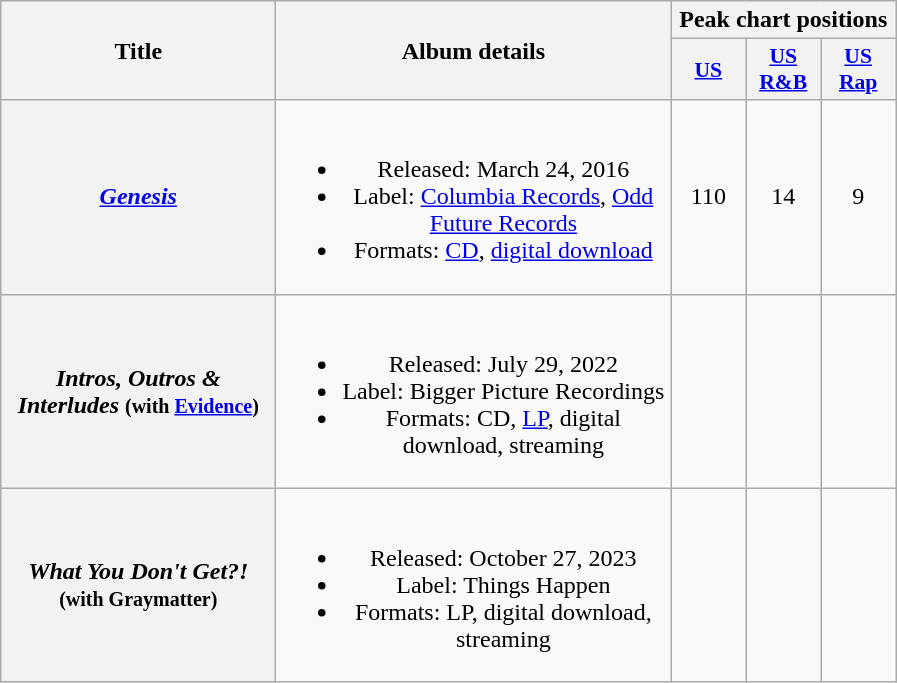<table class="wikitable plainrowheaders" style="text-align:center;">
<tr>
<th scope="col" style="width:11em;" rowspan="2">Title</th>
<th scope="col" style="width:16em;" rowspan="2">Album details</th>
<th scope="col" colspan="3">Peak chart positions</th>
</tr>
<tr>
<th scope="col" style="width:3em;font-size:90%;"><a href='#'>US</a><br></th>
<th scope="col" style="width:3em;font-size:90%;"><a href='#'>US<br>R&B</a></th>
<th scope="col" style="width:3em;font-size:90%;"><a href='#'>US<br>Rap</a></th>
</tr>
<tr>
<th scope="row"><em><a href='#'>Genesis</a></em></th>
<td><br><ul><li>Released: March 24, 2016</li><li>Label: <a href='#'>Columbia Records</a>, <a href='#'>Odd Future Records</a></li><li>Formats: <a href='#'>CD</a>, <a href='#'>digital download</a></li></ul></td>
<td>110</td>
<td>14</td>
<td>9</td>
</tr>
<tr>
<th scope="row"><em>Intros, Outros & Interludes</em> <small>(with <a href='#'>Evidence</a>)</small></th>
<td><br><ul><li>Released: July 29, 2022</li><li>Label: Bigger Picture Recordings</li><li>Formats: CD, <a href='#'>LP</a>, digital download, streaming</li></ul></td>
<td></td>
<td></td>
<td></td>
</tr>
<tr>
<th scope="row"><em>What You Don't Get?!</em> <small>(with Graymatter)</small></th>
<td><br><ul><li>Released: October 27, 2023</li><li>Label: Things Happen</li><li>Formats: LP, digital download, streaming</li></ul></td>
<td></td>
<td></td>
<td></td>
</tr>
</table>
